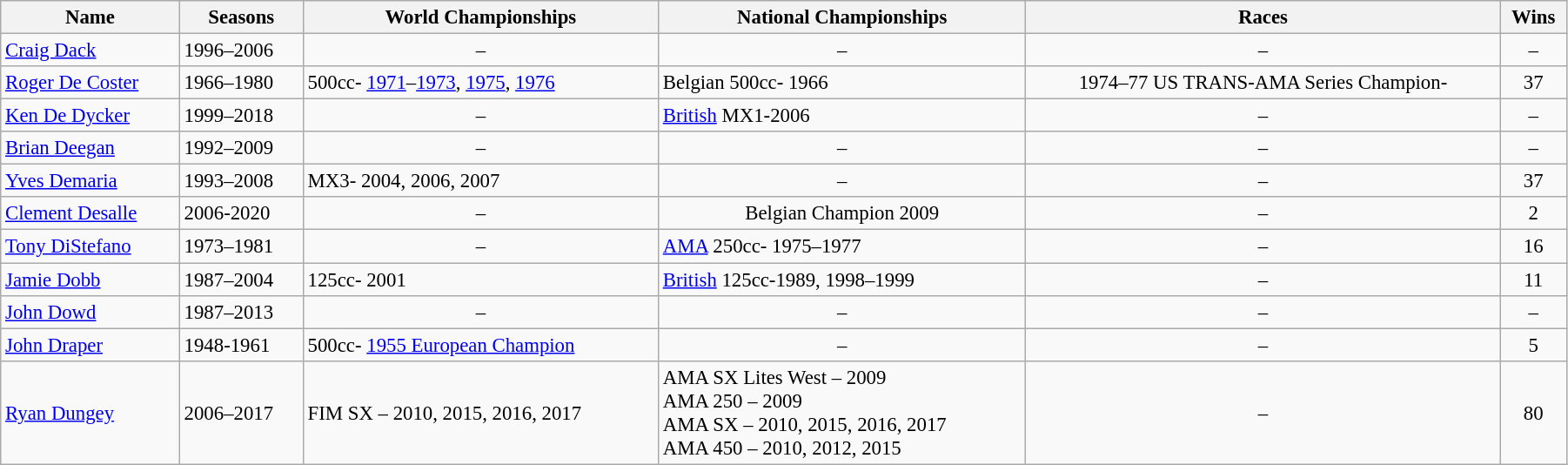<table class="sort wikitable sortable" style="font-size:95%;" width=95%>
<tr>
<th>Name</th>
<th>Seasons</th>
<th>World Championships</th>
<th>National Championships</th>
<th>Races</th>
<th>Wins</th>
</tr>
<tr>
<td> <a href='#'>Craig Dack</a></td>
<td>1996–2006</td>
<td align="center">–</td>
<td align="center">–</td>
<td align="center">–</td>
<td align="center">–</td>
</tr>
<tr>
<td> <a href='#'>Roger De Coster</a></td>
<td>1966–1980</td>
<td>500cc- <a href='#'>1971</a>–<a href='#'>1973</a>, <a href='#'>1975</a>, <a href='#'>1976</a></td>
<td>Belgian 500cc- 1966</td>
<td align="center">1974–77 US TRANS-AMA Series Champion-</td>
<td align="center">37</td>
</tr>
<tr>
<td> <a href='#'>Ken De Dycker</a></td>
<td>1999–2018</td>
<td align="center">–</td>
<td><a href='#'>British</a> MX1-2006</td>
<td align="center">–</td>
<td align="center">–</td>
</tr>
<tr>
<td> <a href='#'>Brian Deegan</a></td>
<td>1992–2009</td>
<td align="center">–</td>
<td align="center">–</td>
<td align="center">–</td>
<td align="center">–</td>
</tr>
<tr>
<td> <a href='#'>Yves Demaria</a></td>
<td>1993–2008</td>
<td>MX3- 2004, 2006, 2007</td>
<td align="center">–</td>
<td align="center">–</td>
<td align="center">37</td>
</tr>
<tr>
<td> <a href='#'>Clement Desalle</a></td>
<td>2006-2020</td>
<td align="center">–</td>
<td align="center">Belgian Champion 2009</td>
<td align="center">–</td>
<td align="center">2</td>
</tr>
<tr>
<td> <a href='#'>Tony DiStefano</a></td>
<td>1973–1981</td>
<td align="center">–</td>
<td><a href='#'>AMA</a> 250cc- 1975–1977</td>
<td align="center">–</td>
<td align="center">16</td>
</tr>
<tr>
<td> <a href='#'>Jamie Dobb</a></td>
<td>1987–2004</td>
<td>125cc- 2001</td>
<td><a href='#'>British</a> 125cc-1989, 1998–1999 </td>
<td align="center">–</td>
<td align="center">11</td>
</tr>
<tr>
<td> <a href='#'>John Dowd</a></td>
<td>1987–2013</td>
<td align="center">–</td>
<td align="center">–</td>
<td align="center">–</td>
<td align="center">–</td>
</tr>
<tr>
<td> <a href='#'>John Draper</a></td>
<td>1948-1961</td>
<td>500cc- <a href='#'>1955 European Champion</a></td>
<td align="center">–</td>
<td align="center">–</td>
<td align="center">5</td>
</tr>
<tr>
<td> <a href='#'>Ryan Dungey</a></td>
<td>2006–2017</td>
<td>FIM SX – 2010, 2015, 2016, 2017</td>
<td>AMA SX Lites West – 2009<br>AMA 250 – 2009<br>AMA SX – 2010, 2015, 2016, 2017<br>AMA 450 – 2010, 2012, 2015</td>
<td align="center">–</td>
<td align="center">80</td>
</tr>
</table>
